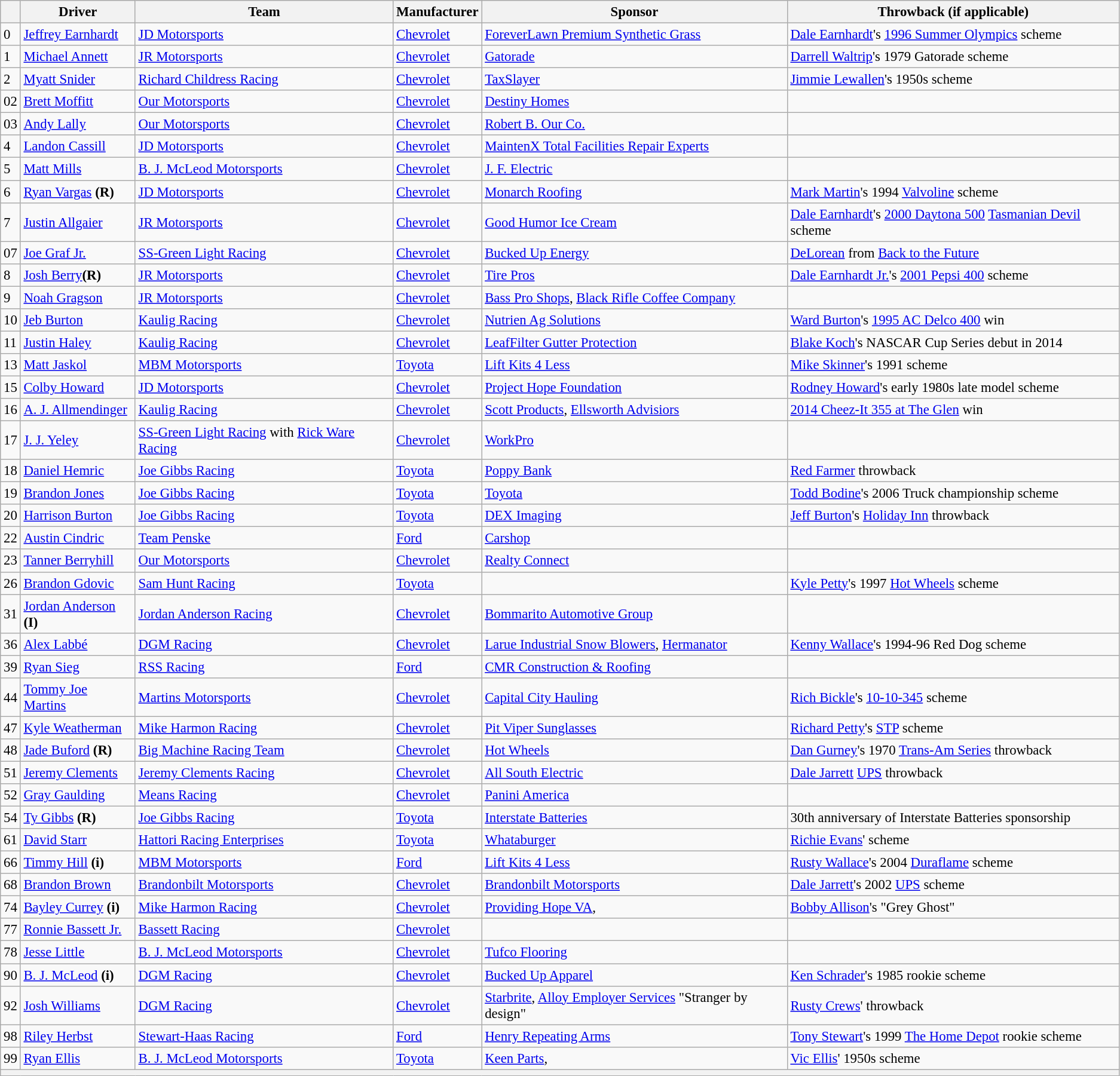<table class="wikitable" style="font-size:95%">
<tr>
<th></th>
<th>Driver</th>
<th>Team</th>
<th>Manufacturer</th>
<th>Sponsor</th>
<th>Throwback (if applicable)</th>
</tr>
<tr>
<td>0</td>
<td><a href='#'>Jeffrey Earnhardt</a></td>
<td><a href='#'>JD Motorsports</a></td>
<td><a href='#'>Chevrolet</a></td>
<td><a href='#'>ForeverLawn Premium Synthetic Grass</a></td>
<td><a href='#'>Dale Earnhardt</a>'s <a href='#'>1996 Summer Olympics</a> scheme</td>
</tr>
<tr>
<td>1</td>
<td><a href='#'>Michael Annett</a></td>
<td><a href='#'>JR Motorsports</a></td>
<td><a href='#'>Chevrolet</a></td>
<td><a href='#'>Gatorade</a></td>
<td><a href='#'>Darrell Waltrip</a>'s 1979 Gatorade scheme</td>
</tr>
<tr>
<td>2</td>
<td><a href='#'>Myatt Snider</a></td>
<td><a href='#'>Richard Childress Racing</a></td>
<td><a href='#'>Chevrolet</a></td>
<td><a href='#'>TaxSlayer</a></td>
<td><a href='#'>Jimmie Lewallen</a>'s 1950s scheme</td>
</tr>
<tr>
<td>02</td>
<td><a href='#'>Brett Moffitt</a></td>
<td><a href='#'>Our Motorsports</a></td>
<td><a href='#'>Chevrolet</a></td>
<td><a href='#'>Destiny Homes</a></td>
<td></td>
</tr>
<tr>
<td>03</td>
<td><a href='#'>Andy Lally</a></td>
<td><a href='#'>Our Motorsports</a></td>
<td><a href='#'>Chevrolet</a></td>
<td><a href='#'>Robert B. Our Co.</a></td>
<td></td>
</tr>
<tr>
<td>4</td>
<td><a href='#'>Landon Cassill</a></td>
<td><a href='#'>JD Motorsports</a></td>
<td><a href='#'>Chevrolet</a></td>
<td><a href='#'>MaintenX Total Facilities Repair Experts</a></td>
<td></td>
</tr>
<tr>
<td>5</td>
<td><a href='#'>Matt Mills</a></td>
<td><a href='#'>B. J. McLeod Motorsports</a></td>
<td><a href='#'>Chevrolet</a></td>
<td><a href='#'>J. F. Electric</a></td>
<td></td>
</tr>
<tr>
<td>6</td>
<td><a href='#'>Ryan Vargas</a> <strong>(R)</strong></td>
<td><a href='#'>JD Motorsports</a></td>
<td><a href='#'>Chevrolet</a></td>
<td><a href='#'>Monarch Roofing</a></td>
<td><a href='#'>Mark Martin</a>'s 1994 <a href='#'>Valvoline</a> scheme</td>
</tr>
<tr>
<td>7</td>
<td><a href='#'>Justin Allgaier</a></td>
<td><a href='#'>JR Motorsports</a></td>
<td><a href='#'>Chevrolet</a></td>
<td><a href='#'>Good Humor Ice Cream</a></td>
<td><a href='#'>Dale Earnhardt</a>'s <a href='#'>2000 Daytona 500</a> <a href='#'>Tasmanian Devil</a> scheme</td>
</tr>
<tr>
<td>07</td>
<td><a href='#'>Joe Graf Jr.</a></td>
<td><a href='#'>SS-Green Light Racing</a></td>
<td><a href='#'>Chevrolet</a></td>
<td><a href='#'>Bucked Up Energy</a></td>
<td><a href='#'>DeLorean</a> from <a href='#'>Back to the Future</a></td>
</tr>
<tr>
<td>8</td>
<td><a href='#'>Josh Berry</a><strong>(R)</strong></td>
<td><a href='#'>JR Motorsports</a></td>
<td><a href='#'>Chevrolet</a></td>
<td><a href='#'>Tire Pros</a></td>
<td><a href='#'>Dale Earnhardt Jr.</a>'s <a href='#'>2001 Pepsi 400</a> scheme</td>
</tr>
<tr>
<td>9</td>
<td><a href='#'>Noah Gragson</a></td>
<td><a href='#'>JR Motorsports</a></td>
<td><a href='#'>Chevrolet</a></td>
<td><a href='#'>Bass Pro Shops</a>, <a href='#'>Black Rifle Coffee Company</a></td>
<td></td>
</tr>
<tr>
<td>10</td>
<td><a href='#'>Jeb Burton</a></td>
<td><a href='#'>Kaulig Racing</a></td>
<td><a href='#'>Chevrolet</a></td>
<td><a href='#'>Nutrien Ag Solutions</a></td>
<td><a href='#'>Ward Burton</a>'s <a href='#'>1995 AC Delco 400</a> win</td>
</tr>
<tr>
<td>11</td>
<td><a href='#'>Justin Haley</a></td>
<td><a href='#'>Kaulig Racing</a></td>
<td><a href='#'>Chevrolet</a></td>
<td><a href='#'>LeafFilter Gutter Protection</a></td>
<td><a href='#'>Blake Koch</a>'s NASCAR Cup Series debut in 2014</td>
</tr>
<tr>
<td>13</td>
<td><a href='#'>Matt Jaskol</a></td>
<td><a href='#'>MBM Motorsports</a></td>
<td><a href='#'>Toyota</a></td>
<td><a href='#'>Lift Kits 4 Less</a></td>
<td><a href='#'>Mike Skinner</a>'s 1991 scheme</td>
</tr>
<tr>
<td>15</td>
<td><a href='#'>Colby Howard</a></td>
<td><a href='#'>JD Motorsports</a></td>
<td><a href='#'>Chevrolet</a></td>
<td><a href='#'>Project Hope Foundation</a></td>
<td><a href='#'>Rodney Howard</a>'s early 1980s late model scheme</td>
</tr>
<tr>
<td>16</td>
<td><a href='#'>A. J. Allmendinger</a></td>
<td><a href='#'>Kaulig Racing</a></td>
<td><a href='#'>Chevrolet</a></td>
<td><a href='#'>Scott Products</a>, <a href='#'>Ellsworth Advisiors</a></td>
<td><a href='#'>2014 Cheez-It 355 at The Glen</a> win</td>
</tr>
<tr>
<td>17</td>
<td><a href='#'>J. J. Yeley</a></td>
<td><a href='#'>SS-Green Light Racing</a> with <a href='#'>Rick Ware Racing</a></td>
<td><a href='#'>Chevrolet</a></td>
<td><a href='#'>WorkPro</a></td>
<td></td>
</tr>
<tr>
<td>18</td>
<td><a href='#'>Daniel Hemric</a></td>
<td><a href='#'>Joe Gibbs Racing</a></td>
<td><a href='#'>Toyota</a></td>
<td><a href='#'>Poppy Bank</a></td>
<td><a href='#'>Red Farmer</a> throwback</td>
</tr>
<tr>
<td>19</td>
<td><a href='#'>Brandon Jones</a></td>
<td><a href='#'>Joe Gibbs Racing</a></td>
<td><a href='#'>Toyota</a></td>
<td><a href='#'>Toyota</a></td>
<td><a href='#'>Todd Bodine</a>'s 2006 Truck championship scheme</td>
</tr>
<tr>
<td>20</td>
<td><a href='#'>Harrison Burton</a></td>
<td><a href='#'>Joe Gibbs Racing</a></td>
<td><a href='#'>Toyota</a></td>
<td><a href='#'>DEX Imaging</a></td>
<td><a href='#'>Jeff Burton</a>'s <a href='#'>Holiday Inn</a> throwback</td>
</tr>
<tr>
<td>22</td>
<td><a href='#'>Austin Cindric</a></td>
<td><a href='#'>Team Penske</a></td>
<td><a href='#'>Ford</a></td>
<td><a href='#'>Carshop</a></td>
<td></td>
</tr>
<tr>
<td>23</td>
<td><a href='#'>Tanner Berryhill</a></td>
<td><a href='#'>Our Motorsports</a></td>
<td><a href='#'>Chevrolet</a></td>
<td><a href='#'>Realty Connect</a></td>
<td></td>
</tr>
<tr>
<td>26</td>
<td><a href='#'>Brandon Gdovic</a></td>
<td><a href='#'>Sam Hunt Racing</a></td>
<td><a href='#'>Toyota</a></td>
<td></td>
<td><a href='#'>Kyle Petty</a>'s 1997 <a href='#'>Hot Wheels</a> scheme</td>
</tr>
<tr>
<td>31</td>
<td><a href='#'>Jordan Anderson</a> <strong>(I)</strong></td>
<td><a href='#'>Jordan Anderson Racing</a></td>
<td><a href='#'>Chevrolet</a></td>
<td><a href='#'>Bommarito Automotive Group</a></td>
<td></td>
</tr>
<tr>
<td>36</td>
<td><a href='#'>Alex Labbé</a></td>
<td><a href='#'>DGM Racing</a></td>
<td><a href='#'>Chevrolet</a></td>
<td><a href='#'>Larue Industrial Snow Blowers</a>, <a href='#'>Hermanator</a></td>
<td><a href='#'>Kenny Wallace</a>'s 1994-96 Red Dog scheme</td>
</tr>
<tr>
<td>39</td>
<td><a href='#'>Ryan Sieg</a></td>
<td><a href='#'>RSS Racing</a></td>
<td><a href='#'>Ford</a></td>
<td><a href='#'>CMR Construction & Roofing</a></td>
<td></td>
</tr>
<tr>
<td>44</td>
<td><a href='#'>Tommy Joe Martins</a></td>
<td><a href='#'>Martins Motorsports</a></td>
<td><a href='#'>Chevrolet</a></td>
<td><a href='#'>Capital City Hauling</a></td>
<td><a href='#'>Rich Bickle</a>'s <a href='#'>10-10-345</a> scheme</td>
</tr>
<tr>
<td>47</td>
<td><a href='#'>Kyle Weatherman</a></td>
<td><a href='#'>Mike Harmon Racing</a></td>
<td><a href='#'>Chevrolet</a></td>
<td><a href='#'>Pit Viper Sunglasses</a></td>
<td><a href='#'>Richard Petty</a>'s <a href='#'>STP</a> scheme</td>
</tr>
<tr>
<td>48</td>
<td><a href='#'>Jade Buford</a> <strong>(R)</strong></td>
<td><a href='#'>Big Machine Racing Team</a></td>
<td><a href='#'>Chevrolet</a></td>
<td><a href='#'>Hot Wheels</a></td>
<td><a href='#'>Dan Gurney</a>'s 1970 <a href='#'>Trans-Am Series</a> throwback</td>
</tr>
<tr>
<td>51</td>
<td><a href='#'>Jeremy Clements</a></td>
<td><a href='#'>Jeremy Clements Racing</a></td>
<td><a href='#'>Chevrolet</a></td>
<td><a href='#'>All South Electric</a></td>
<td><a href='#'>Dale Jarrett</a> <a href='#'>UPS</a> throwback</td>
</tr>
<tr>
<td>52</td>
<td><a href='#'>Gray Gaulding</a></td>
<td><a href='#'>Means Racing</a></td>
<td><a href='#'>Chevrolet</a></td>
<td><a href='#'>Panini America</a></td>
<td></td>
</tr>
<tr>
<td>54</td>
<td><a href='#'>Ty Gibbs</a> <strong>(R)</strong></td>
<td><a href='#'>Joe Gibbs Racing</a></td>
<td><a href='#'>Toyota</a></td>
<td><a href='#'>Interstate Batteries</a></td>
<td>30th anniversary of Interstate Batteries sponsorship</td>
</tr>
<tr>
<td>61</td>
<td><a href='#'>David Starr</a></td>
<td><a href='#'>Hattori Racing Enterprises</a></td>
<td><a href='#'>Toyota</a></td>
<td><a href='#'>Whataburger</a></td>
<td><a href='#'>Richie Evans</a>' scheme</td>
</tr>
<tr>
<td>66</td>
<td><a href='#'>Timmy Hill</a> <strong>(i)</strong></td>
<td><a href='#'>MBM Motorsports</a></td>
<td><a href='#'>Ford</a></td>
<td><a href='#'>Lift Kits 4 Less</a></td>
<td><a href='#'>Rusty Wallace</a>'s 2004 <a href='#'>Duraflame</a> scheme</td>
</tr>
<tr>
<td>68</td>
<td><a href='#'>Brandon Brown</a></td>
<td><a href='#'>Brandonbilt Motorsports</a></td>
<td><a href='#'>Chevrolet</a></td>
<td><a href='#'>Brandonbilt Motorsports</a></td>
<td><a href='#'>Dale Jarrett</a>'s 2002 <a href='#'>UPS</a> scheme</td>
</tr>
<tr>
<td>74</td>
<td><a href='#'>Bayley Currey</a> <strong>(i)</strong></td>
<td><a href='#'>Mike Harmon Racing</a></td>
<td><a href='#'>Chevrolet</a></td>
<td><a href='#'>Providing Hope VA</a>,  </td>
<td><a href='#'>Bobby Allison</a>'s "Grey Ghost"</td>
</tr>
<tr>
<td>77</td>
<td><a href='#'>Ronnie Bassett Jr.</a></td>
<td><a href='#'>Bassett Racing</a></td>
<td><a href='#'>Chevrolet</a></td>
<td></td>
<td></td>
</tr>
<tr>
<td>78</td>
<td><a href='#'>Jesse Little</a></td>
<td><a href='#'>B. J. McLeod Motorsports</a></td>
<td><a href='#'>Chevrolet</a></td>
<td><a href='#'>Tufco Flooring</a></td>
<td></td>
</tr>
<tr>
<td>90</td>
<td><a href='#'>B. J. McLeod</a> <strong>(i)</strong></td>
<td><a href='#'>DGM Racing</a></td>
<td><a href='#'>Chevrolet</a></td>
<td><a href='#'>Bucked Up Apparel</a></td>
<td><a href='#'>Ken Schrader</a>'s 1985 rookie scheme</td>
</tr>
<tr>
<td>92</td>
<td><a href='#'>Josh Williams</a></td>
<td><a href='#'>DGM Racing</a></td>
<td><a href='#'>Chevrolet</a></td>
<td><a href='#'>Starbrite</a>, <a href='#'>Alloy Employer Services</a> "Stranger by design"</td>
<td><a href='#'>Rusty Crews</a>' throwback</td>
</tr>
<tr>
<td>98</td>
<td><a href='#'>Riley Herbst</a></td>
<td><a href='#'>Stewart-Haas Racing</a></td>
<td><a href='#'>Ford</a></td>
<td><a href='#'>Henry Repeating Arms</a></td>
<td><a href='#'>Tony Stewart</a>'s 1999 <a href='#'>The Home Depot</a> rookie scheme</td>
</tr>
<tr>
<td>99</td>
<td><a href='#'>Ryan Ellis</a></td>
<td><a href='#'>B. J. McLeod Motorsports</a></td>
<td><a href='#'>Toyota</a></td>
<td><a href='#'>Keen Parts</a>, </td>
<td><a href='#'>Vic Ellis</a>' 1950s scheme</td>
</tr>
<tr>
<th colspan="8"></th>
</tr>
</table>
